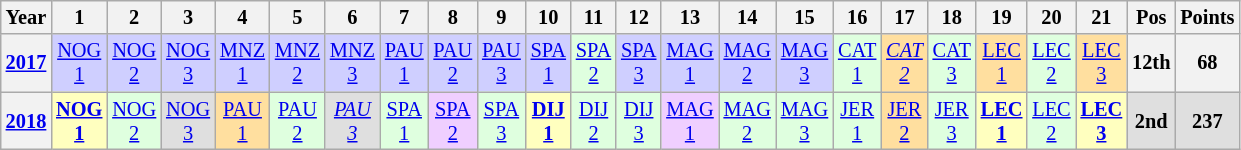<table class="wikitable" style="text-align:center; font-size:85%">
<tr>
<th>Year</th>
<th>1</th>
<th>2</th>
<th>3</th>
<th>4</th>
<th>5</th>
<th>6</th>
<th>7</th>
<th>8</th>
<th>9</th>
<th>10</th>
<th>11</th>
<th>12</th>
<th>13</th>
<th>14</th>
<th>15</th>
<th>16</th>
<th>17</th>
<th>18</th>
<th>19</th>
<th>20</th>
<th>21</th>
<th>Pos</th>
<th>Points</th>
</tr>
<tr>
<th><a href='#'>2017</a></th>
<td style="background:#CFCFFF;"><a href='#'>NOG<br>1</a><br></td>
<td style="background:#CFCFFF;"><a href='#'>NOG<br>2</a><br></td>
<td style="background:#CFCFFF;"><a href='#'>NOG<br>3</a><br></td>
<td style="background:#CFCFFF;"><a href='#'>MNZ<br>1</a><br></td>
<td style="background:#CFCFFF;"><a href='#'>MNZ<br>2</a><br></td>
<td style="background:#CFCFFF;"><a href='#'>MNZ<br>3</a><br></td>
<td style="background:#CFCFFF;"><a href='#'>PAU<br>1</a><br></td>
<td style="background:#CFCFFF;"><a href='#'>PAU<br>2</a><br></td>
<td style="background:#CFCFFF;"><a href='#'>PAU<br>3</a><br></td>
<td style="background:#CFCFFF;"><a href='#'>SPA<br>1</a><br></td>
<td style="background:#DFFFDF;"><a href='#'>SPA<br>2</a><br></td>
<td style="background:#CFCFFF;"><a href='#'>SPA<br>3</a><br></td>
<td style="background:#CFCFFF;"><a href='#'>MAG<br>1</a><br></td>
<td style="background:#CFCFFF;"><a href='#'>MAG<br>2</a><br></td>
<td style="background:#CFCFFF;"><a href='#'>MAG<br>3</a><br></td>
<td style="background:#DFFFDF;"><a href='#'>CAT<br>1</a><br></td>
<td style="background:#FFDF9F;"><em><a href='#'>CAT<br>2</a></em><br></td>
<td style="background:#DFFFDF;"><a href='#'>CAT<br>3</a><br></td>
<td style="background:#FFDF9F;"><a href='#'>LEC<br>1</a><br></td>
<td style="background:#DFFFDF;"><a href='#'>LEC<br>2</a><br></td>
<td style="background:#FFDF9F;"><a href='#'>LEC<br>3</a><br></td>
<th>12th</th>
<th>68</th>
</tr>
<tr>
<th><a href='#'>2018</a></th>
<td style="background:#FFFFBF;"><strong><a href='#'>NOG<br>1</a></strong><br></td>
<td style="background:#DFFFDF;"><a href='#'>NOG<br>2</a><br></td>
<td style="background:#DFDFDF;"><a href='#'>NOG<br>3</a><br></td>
<td style="background:#FFDF9F;"><a href='#'>PAU<br>1</a><br></td>
<td style="background:#DFFFDF;"><a href='#'>PAU<br>2</a><br></td>
<td style="background:#DFDFDF;"><em><a href='#'>PAU<br>3</a></em><br></td>
<td style="background:#DFFFDF;"><a href='#'>SPA<br>1</a><br></td>
<td style="background:#EFCFFF;"><a href='#'>SPA<br>2</a><br></td>
<td style="background:#DFFFDF;"><a href='#'>SPA<br>3</a><br></td>
<td style="background:#FFFFBF;"><strong><a href='#'>DIJ<br>1</a></strong><br></td>
<td style="background:#DFFFDF;"><a href='#'>DIJ<br>2</a><br></td>
<td style="background:#DFFFDF;"><a href='#'>DIJ<br>3</a><br></td>
<td style="background:#EFCFFF;"><a href='#'>MAG<br>1</a><br></td>
<td style="background:#DFFFDF;"><a href='#'>MAG<br>2</a><br></td>
<td style="background:#DFFFDF;"><a href='#'>MAG<br>3</a><br></td>
<td style="background:#DFFFDF;"><a href='#'>JER<br>1</a><br></td>
<td style="background:#FFDF9F;"><a href='#'>JER<br>2</a><br></td>
<td style="background:#DFFFDF;"><a href='#'>JER<br>3</a><br></td>
<td style="background:#FFFFBF;"><strong><a href='#'>LEC<br>1</a></strong><br></td>
<td style="background:#DFFFDF;"><a href='#'>LEC<br>2</a><br></td>
<td style="background:#FFFFBF;"><strong><a href='#'>LEC<br>3</a></strong><br></td>
<th style="background:#DFDFDF;">2nd</th>
<th style="background:#DFDFDF;">237</th>
</tr>
</table>
